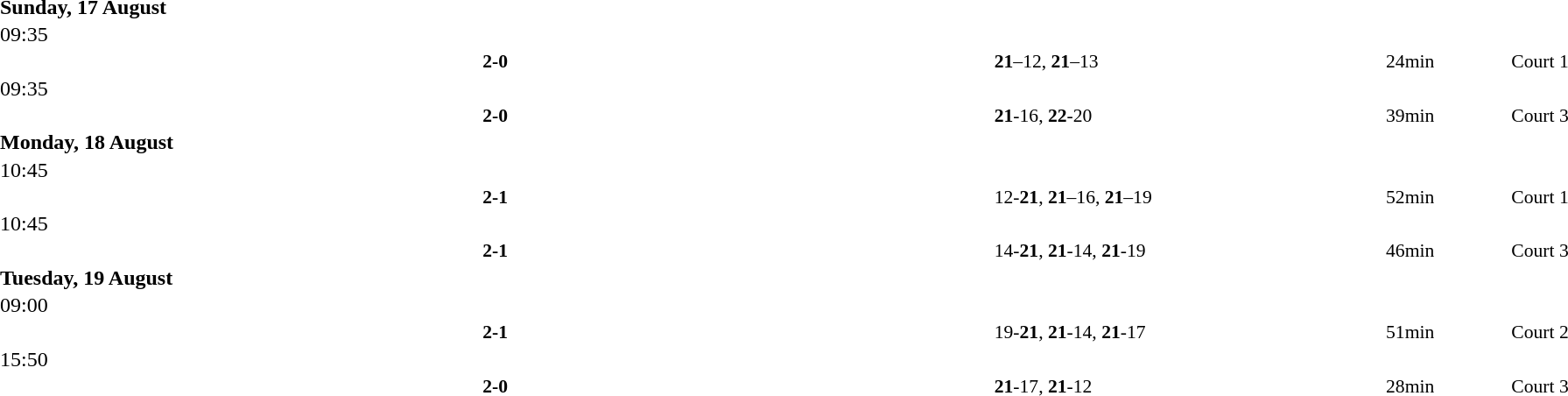<table style="width:100%;" cellspacing="1">
<tr>
<th width=25%></th>
<th width=10%></th>
<th width=25%></th>
</tr>
<tr>
<td><strong>Sunday, 17 August</strong></td>
</tr>
<tr>
<td>09:35</td>
</tr>
<tr style=font-size:90%>
<td align=right><strong></strong></td>
<td align=center><strong> 2-0 </strong></td>
<td></td>
<td><strong>21</strong>–12, <strong>21</strong>–13</td>
<td>24min</td>
<td>Court 1</td>
</tr>
<tr>
<td>09:35</td>
</tr>
<tr style=font-size:90%>
<td align=right><strong></strong></td>
<td align=center><strong> 2-0 </strong></td>
<td></td>
<td><strong>21</strong>-16, <strong>22</strong>-20</td>
<td>39min</td>
<td>Court 3</td>
</tr>
<tr>
<td><strong>Monday, 18 August</strong></td>
</tr>
<tr>
<td>10:45</td>
</tr>
<tr style=font-size:90%>
<td align=right><strong></strong></td>
<td align=center><strong> 2-1 </strong></td>
<td></td>
<td>12-<strong>21</strong>, <strong>21</strong>–16, <strong>21</strong>–19</td>
<td>52min</td>
<td>Court 1</td>
</tr>
<tr>
<td>10:45</td>
</tr>
<tr style=font-size:90%>
<td align=right><strong></strong></td>
<td align=center><strong> 2-1 </strong></td>
<td></td>
<td>14-<strong>21</strong>, <strong>21</strong>-14, <strong>21</strong>-19</td>
<td>46min</td>
<td>Court 3</td>
</tr>
<tr>
<td><strong>Tuesday, 19 August</strong></td>
</tr>
<tr>
<td>09:00</td>
</tr>
<tr style=font-size:90%>
<td align=right><strong></strong></td>
<td align=center><strong> 2-1 </strong></td>
<td></td>
<td>19-<strong>21</strong>, <strong>21</strong>-14, <strong>21</strong>-17</td>
<td>51min</td>
<td>Court 2</td>
</tr>
<tr>
<td>15:50</td>
</tr>
<tr style=font-size:90%>
<td align=right><strong></strong></td>
<td align=center><strong> 2-0 </strong></td>
<td></td>
<td><strong>21</strong>-17, <strong>21</strong>-12</td>
<td>28min</td>
<td>Court 3</td>
</tr>
</table>
